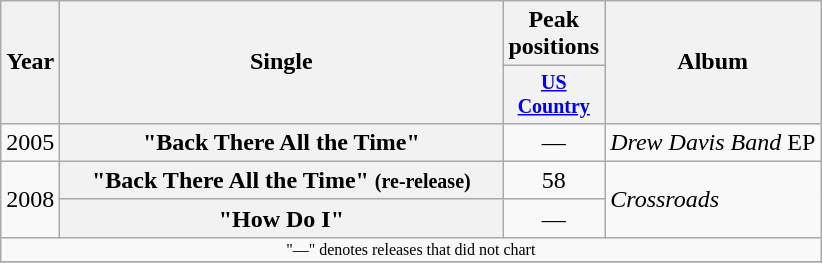<table class="wikitable plainrowheaders" style="text-align:center;">
<tr>
<th rowspan="2">Year</th>
<th rowspan="2" style="width:18em;">Single</th>
<th colspan="1">Peak positions</th>
<th rowspan="2">Album</th>
</tr>
<tr style="font-size:smaller;">
<th width="60"><a href='#'>US Country</a></th>
</tr>
<tr>
<td>2005</td>
<th scope="row">"Back There All the Time"</th>
<td>—</td>
<td align="left"><em>Drew Davis Band</em> EP</td>
</tr>
<tr>
<td rowspan="2">2008</td>
<th scope="row">"Back There All the Time" <small>(re-release)</small></th>
<td>58</td>
<td align="left" rowspan="2"><em>Crossroads</em></td>
</tr>
<tr>
<th scope="row">"How Do I"</th>
<td>—</td>
</tr>
<tr>
<td colspan="4" style="font-size:8pt">"—" denotes releases that did not chart</td>
</tr>
<tr>
</tr>
</table>
